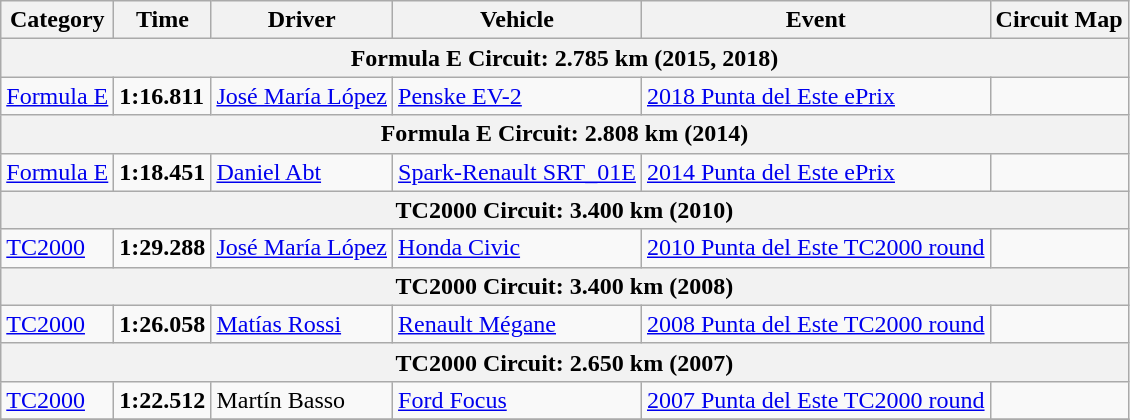<table class="wikitable">
<tr>
<th>Category</th>
<th>Time</th>
<th>Driver</th>
<th>Vehicle</th>
<th>Event</th>
<th>Circuit Map</th>
</tr>
<tr>
<th colspan=6>Formula E Circuit: 2.785 km (2015, 2018)</th>
</tr>
<tr>
<td><a href='#'>Formula E</a></td>
<td><strong>1:16.811</strong></td>
<td><a href='#'>José María López</a></td>
<td><a href='#'>Penske EV-2</a></td>
<td><a href='#'>2018 Punta del Este ePrix</a></td>
<td></td>
</tr>
<tr>
<th colspan=6>Formula E Circuit: 2.808 km (2014)</th>
</tr>
<tr>
<td><a href='#'>Formula E</a></td>
<td><strong>1:18.451</strong></td>
<td><a href='#'>Daniel Abt</a></td>
<td><a href='#'>Spark-Renault SRT_01E</a></td>
<td><a href='#'>2014 Punta del Este ePrix</a></td>
<td></td>
</tr>
<tr>
<th colspan=6>TC2000 Circuit: 3.400 km (2010)</th>
</tr>
<tr>
<td><a href='#'>TC2000</a></td>
<td><strong>1:29.288</strong></td>
<td><a href='#'>José María López</a></td>
<td><a href='#'>Honda Civic</a></td>
<td><a href='#'>2010 Punta del Este TC2000 round</a></td>
<td></td>
</tr>
<tr>
<th colspan=6>TC2000 Circuit: 3.400 km (2008)</th>
</tr>
<tr>
<td><a href='#'>TC2000</a></td>
<td><strong>1:26.058</strong></td>
<td><a href='#'>Matías Rossi</a></td>
<td><a href='#'>Renault Mégane</a></td>
<td><a href='#'>2008 Punta del Este TC2000 round</a></td>
<td></td>
</tr>
<tr>
<th colspan=6>TC2000 Circuit: 2.650 km (2007)</th>
</tr>
<tr>
<td><a href='#'>TC2000</a></td>
<td><strong>1:22.512</strong></td>
<td>Martín Basso</td>
<td><a href='#'>Ford Focus</a></td>
<td><a href='#'>2007 Punta del Este TC2000 round</a></td>
<td></td>
</tr>
<tr>
</tr>
</table>
